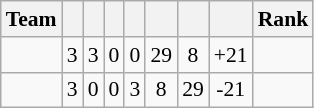<table class="wikitable" style="text-align:center; font-size:90%">
<tr>
<th>Team</th>
<th></th>
<th></th>
<th></th>
<th></th>
<th></th>
<th></th>
<th></th>
<th>Rank</th>
</tr>
<tr>
<td style="text-align:left;"></td>
<td>3</td>
<td>3</td>
<td>0</td>
<td>0</td>
<td>29</td>
<td>8</td>
<td>+21</td>
<td></td>
</tr>
<tr>
<td style="text-align:left;"></td>
<td>3</td>
<td>0</td>
<td>0</td>
<td>3</td>
<td>8</td>
<td>29</td>
<td>-21</td>
<td></td>
</tr>
</table>
